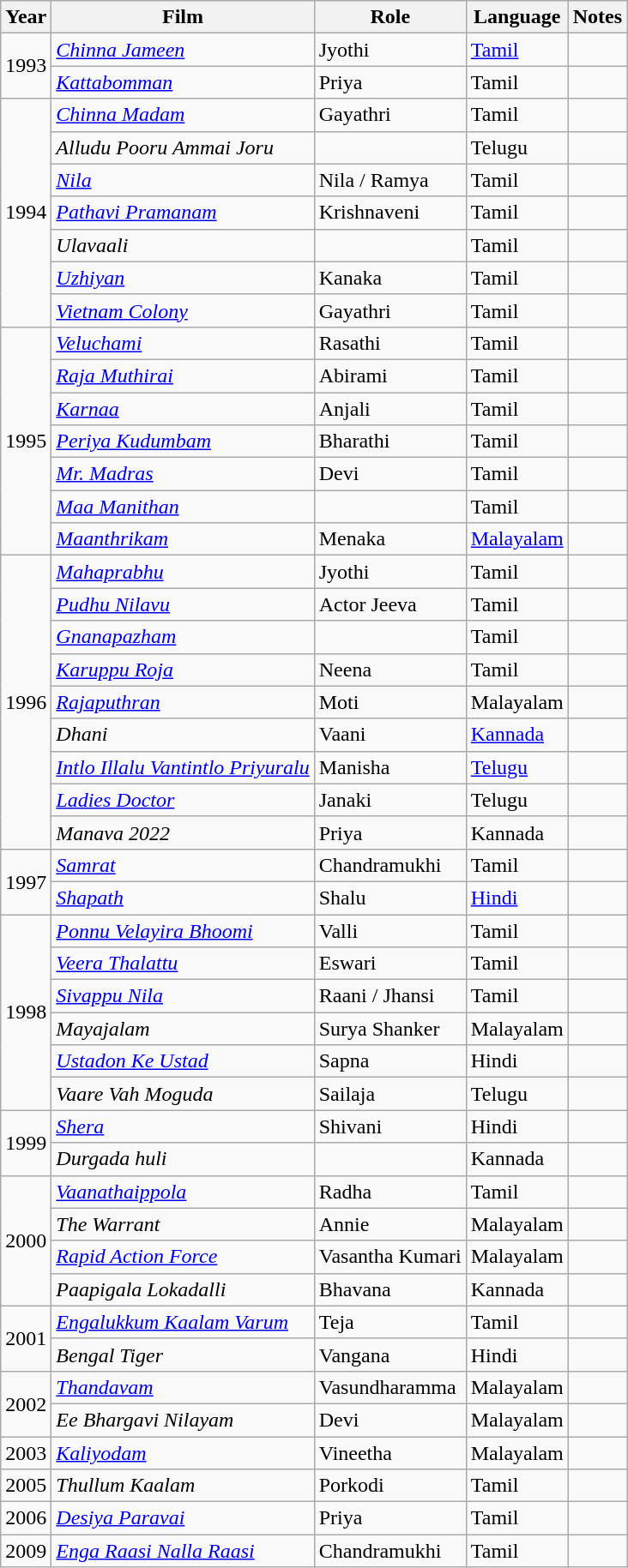<table class="wikitable sortable">
<tr>
<th>Year</th>
<th>Film</th>
<th>Role</th>
<th>Language</th>
<th class=unsortable>Notes</th>
</tr>
<tr>
<td rowspan="2">1993</td>
<td><em><a href='#'>Chinna Jameen</a></em></td>
<td>Jyothi</td>
<td><a href='#'>Tamil</a></td>
<td></td>
</tr>
<tr>
<td><em><a href='#'>Kattabomman</a></em></td>
<td>Priya</td>
<td>Tamil</td>
<td></td>
</tr>
<tr>
<td rowspan="7">1994</td>
<td><em><a href='#'>Chinna Madam</a></em></td>
<td>Gayathri</td>
<td>Tamil</td>
<td></td>
</tr>
<tr>
<td><em>Alludu Pooru Ammai Joru</em></td>
<td></td>
<td>Telugu</td>
<td></td>
</tr>
<tr>
<td><em><a href='#'>Nila</a></em></td>
<td>Nila / Ramya</td>
<td>Tamil</td>
<td></td>
</tr>
<tr>
<td><em><a href='#'>Pathavi Pramanam</a></em></td>
<td>Krishnaveni</td>
<td>Tamil</td>
<td></td>
</tr>
<tr>
<td><em>Ulavaali</em></td>
<td></td>
<td>Tamil</td>
<td></td>
</tr>
<tr>
<td><em><a href='#'>Uzhiyan</a></em></td>
<td>Kanaka</td>
<td>Tamil</td>
<td></td>
</tr>
<tr>
<td><em><a href='#'>Vietnam Colony</a></em></td>
<td>Gayathri</td>
<td>Tamil</td>
<td></td>
</tr>
<tr>
<td rowspan="7">1995</td>
<td><em><a href='#'>Veluchami</a></em></td>
<td>Rasathi</td>
<td>Tamil</td>
<td></td>
</tr>
<tr>
<td><em><a href='#'>Raja Muthirai</a></em></td>
<td>Abirami</td>
<td>Tamil</td>
<td></td>
</tr>
<tr>
<td><em><a href='#'>Karnaa</a></em></td>
<td>Anjali</td>
<td>Tamil</td>
<td></td>
</tr>
<tr>
<td><em><a href='#'>Periya Kudumbam</a></em></td>
<td>Bharathi</td>
<td>Tamil</td>
<td></td>
</tr>
<tr>
<td><em><a href='#'>Mr. Madras</a></em></td>
<td>Devi</td>
<td>Tamil</td>
<td></td>
</tr>
<tr>
<td><em><a href='#'>Maa Manithan</a></em></td>
<td></td>
<td>Tamil</td>
<td></td>
</tr>
<tr>
<td><em><a href='#'>Maanthrikam</a></em></td>
<td>Menaka</td>
<td><a href='#'>Malayalam</a></td>
<td></td>
</tr>
<tr>
<td rowspan="9">1996</td>
<td><em><a href='#'>Mahaprabhu</a></em></td>
<td>Jyothi</td>
<td>Tamil</td>
<td></td>
</tr>
<tr>
<td><em><a href='#'>Pudhu Nilavu</a></em></td>
<td>Actor Jeeva</td>
<td>Tamil</td>
<td></td>
</tr>
<tr>
<td><em><a href='#'>Gnanapazham</a></em></td>
<td></td>
<td>Tamil</td>
<td></td>
</tr>
<tr>
<td><em><a href='#'>Karuppu Roja</a></em></td>
<td>Neena</td>
<td>Tamil</td>
<td></td>
</tr>
<tr>
<td><em><a href='#'>Rajaputhran</a></em></td>
<td>Moti</td>
<td>Malayalam</td>
<td></td>
</tr>
<tr>
<td><em>Dhani</em></td>
<td>Vaani</td>
<td><a href='#'>Kannada</a></td>
<td></td>
</tr>
<tr>
<td><em><a href='#'>Intlo Illalu Vantintlo Priyuralu</a></em></td>
<td>Manisha</td>
<td><a href='#'>Telugu</a></td>
<td></td>
</tr>
<tr>
<td><em><a href='#'>Ladies Doctor</a></em></td>
<td>Janaki</td>
<td>Telugu</td>
<td></td>
</tr>
<tr>
<td><em>Manava 2022</em></td>
<td>Priya</td>
<td>Kannada</td>
<td></td>
</tr>
<tr>
<td rowspan="2">1997</td>
<td><em><a href='#'>Samrat</a></em></td>
<td>Chandramukhi</td>
<td>Tamil</td>
<td></td>
</tr>
<tr>
<td><em><a href='#'>Shapath</a></em></td>
<td>Shalu</td>
<td><a href='#'>Hindi</a></td>
<td></td>
</tr>
<tr>
<td rowspan="6">1998</td>
<td><em><a href='#'>Ponnu Velayira Bhoomi</a></em></td>
<td>Valli</td>
<td>Tamil</td>
<td></td>
</tr>
<tr>
<td><em><a href='#'>Veera Thalattu</a></em></td>
<td>Eswari</td>
<td>Tamil</td>
<td></td>
</tr>
<tr>
<td><em><a href='#'>Sivappu Nila</a></em></td>
<td>Raani / Jhansi</td>
<td>Tamil</td>
<td></td>
</tr>
<tr>
<td><em>Mayajalam</em></td>
<td>Surya Shanker</td>
<td>Malayalam</td>
<td></td>
</tr>
<tr>
<td><em><a href='#'>Ustadon Ke Ustad</a></em></td>
<td>Sapna</td>
<td>Hindi</td>
<td></td>
</tr>
<tr>
<td><em>Vaare Vah Moguda</em></td>
<td>Sailaja</td>
<td>Telugu</td>
<td></td>
</tr>
<tr>
<td rowspan="2">1999</td>
<td><em><a href='#'>Shera</a></em></td>
<td>Shivani</td>
<td>Hindi</td>
<td></td>
</tr>
<tr>
<td><em>Durgada huli</em></td>
<td></td>
<td>Kannada</td>
<td></td>
</tr>
<tr>
<td rowspan="4">2000</td>
<td><em><a href='#'>Vaanathaippola</a></em></td>
<td>Radha</td>
<td>Tamil</td>
<td></td>
</tr>
<tr>
<td><em>The Warrant</em></td>
<td>Annie</td>
<td>Malayalam</td>
<td></td>
</tr>
<tr>
<td><em><a href='#'>Rapid Action Force</a></em></td>
<td>Vasantha Kumari</td>
<td>Malayalam</td>
<td></td>
</tr>
<tr>
<td><em>Paapigala Lokadalli</em></td>
<td>Bhavana</td>
<td>Kannada</td>
<td></td>
</tr>
<tr>
<td rowspan="2">2001</td>
<td><em><a href='#'>Engalukkum Kaalam Varum</a></em></td>
<td>Teja</td>
<td>Tamil</td>
<td></td>
</tr>
<tr>
<td><em>Bengal Tiger</em></td>
<td>Vangana</td>
<td>Hindi</td>
<td></td>
</tr>
<tr>
<td rowspan="2">2002</td>
<td><em><a href='#'>Thandavam</a></em></td>
<td>Vasundharamma</td>
<td>Malayalam</td>
<td></td>
</tr>
<tr>
<td><em>Ee Bhargavi Nilayam</em></td>
<td>Devi</td>
<td>Malayalam</td>
<td></td>
</tr>
<tr>
<td>2003</td>
<td><em><a href='#'>Kaliyodam</a></em></td>
<td>Vineetha</td>
<td>Malayalam</td>
<td></td>
</tr>
<tr>
<td>2005</td>
<td><em>Thullum Kaalam</em></td>
<td>Porkodi</td>
<td>Tamil</td>
<td></td>
</tr>
<tr>
<td>2006</td>
<td><em><a href='#'>Desiya Paravai</a></em></td>
<td>Priya</td>
<td>Tamil</td>
<td></td>
</tr>
<tr>
<td>2009</td>
<td><em><a href='#'>Enga Raasi Nalla Raasi</a></em></td>
<td>Chandramukhi</td>
<td>Tamil</td>
<td></td>
</tr>
</table>
